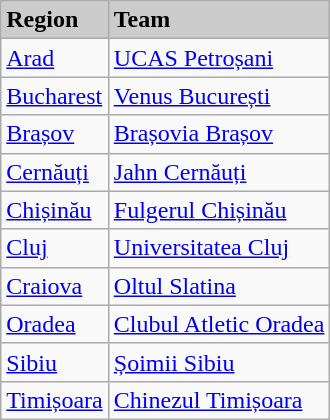<table class="wikitable">
<tr style="background:#ccc;font-weight:bold">
<td>Region</td>
<td>Team</td>
</tr>
<tr>
<td><a href='#'>Arad</a></td>
<td><a href='#'>UCAS Petroșani</a></td>
</tr>
<tr>
<td><a href='#'>Bucharest</a></td>
<td><a href='#'>Venus București</a></td>
</tr>
<tr>
<td><a href='#'>Brașov</a></td>
<td><a href='#'>Brașovia Brașov</a></td>
</tr>
<tr>
<td><a href='#'>Cernăuți</a></td>
<td><a href='#'>Jahn Cernăuți</a></td>
</tr>
<tr>
<td><a href='#'>Chișinău</a></td>
<td><a href='#'>Fulgerul Chișinău</a></td>
</tr>
<tr>
<td><a href='#'>Cluj</a></td>
<td><a href='#'>Universitatea Cluj</a></td>
</tr>
<tr>
<td><a href='#'>Craiova</a></td>
<td><a href='#'>Oltul Slatina</a></td>
</tr>
<tr>
<td><a href='#'>Oradea</a></td>
<td><a href='#'>Clubul Atletic Oradea</a></td>
</tr>
<tr>
<td><a href='#'>Sibiu</a></td>
<td><a href='#'>Șoimii Sibiu</a></td>
</tr>
<tr>
<td><a href='#'>Timișoara</a></td>
<td><a href='#'>Chinezul Timișoara</a></td>
</tr>
</table>
